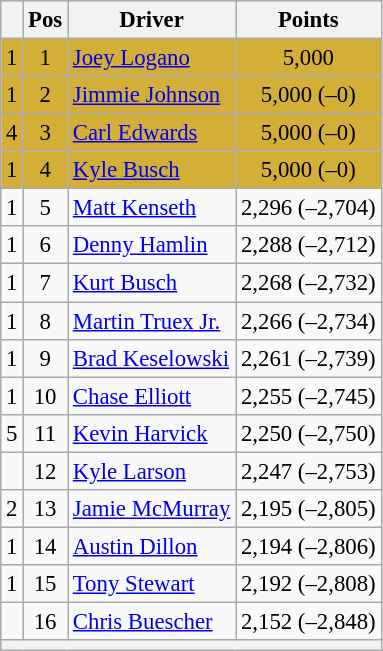<table class="wikitable" style="font-size: 95%;">
<tr>
<th></th>
<th>Pos</th>
<th>Driver</th>
<th>Points</th>
</tr>
<tr style="background:#D4AF37;">
<td align="left"> 1</td>
<td style="text-align:center;">1</td>
<td><a href='#'>Joey Logano</a></td>
<td style="text-align:center;">5,000</td>
</tr>
<tr style="background:#D4AF37;">
<td align="left"> 1</td>
<td style="text-align:center;">2</td>
<td><a href='#'>Jimmie Johnson</a></td>
<td style="text-align:center;">5,000 (–0)</td>
</tr>
<tr style="background:#D4AF37;">
<td align="left"> 4</td>
<td style="text-align:center;">3</td>
<td><a href='#'>Carl Edwards</a></td>
<td style="text-align:center;">5,000 (–0)</td>
</tr>
<tr style="background:#D4AF37;">
<td align="left"> 1</td>
<td style="text-align:center;">4</td>
<td><a href='#'>Kyle Busch</a></td>
<td style="text-align:center;">5,000 (–0)</td>
</tr>
<tr>
<td align="left"> 1</td>
<td style="text-align:center;">5</td>
<td><a href='#'>Matt Kenseth</a></td>
<td style="text-align:center;">2,296 (–2,704)</td>
</tr>
<tr>
<td align="left"> 1</td>
<td style="text-align:center;">6</td>
<td><a href='#'>Denny Hamlin</a></td>
<td style="text-align:center;">2,288 (–2,712)</td>
</tr>
<tr>
<td align="left"> 1</td>
<td style="text-align:center;">7</td>
<td><a href='#'>Kurt Busch</a></td>
<td style="text-align:center;">2,268 (–2,732)</td>
</tr>
<tr>
<td align="left"> 1</td>
<td style="text-align:center;">8</td>
<td><a href='#'>Martin Truex Jr.</a></td>
<td style="text-align:center;">2,266 (–2,734)</td>
</tr>
<tr>
<td align="left"> 1</td>
<td style="text-align:center;">9</td>
<td><a href='#'>Brad Keselowski</a></td>
<td style="text-align:center;">2,261 (–2,739)</td>
</tr>
<tr>
<td align="left"> 1</td>
<td style="text-align:center;">10</td>
<td><a href='#'>Chase Elliott</a></td>
<td style="text-align:center;">2,255 (–2,745)</td>
</tr>
<tr>
<td align="left"> 5</td>
<td style="text-align:center;">11</td>
<td><a href='#'>Kevin Harvick</a></td>
<td style="text-align:center;">2,250 (–2,750)</td>
</tr>
<tr>
<td align="left"></td>
<td style="text-align:center;">12</td>
<td><a href='#'>Kyle Larson</a></td>
<td style="text-align:center;">2,247 (–2,753)</td>
</tr>
<tr>
<td align="left"> 2</td>
<td style="text-align:center;">13</td>
<td><a href='#'>Jamie McMurray</a></td>
<td style="text-align:center;">2,195 (–2,805)</td>
</tr>
<tr>
<td align="left"> 1</td>
<td style="text-align:center;">14</td>
<td><a href='#'>Austin Dillon</a></td>
<td style="text-align:center;">2,194 (–2,806)</td>
</tr>
<tr>
<td align="left"> 1</td>
<td style="text-align:center;">15</td>
<td><a href='#'>Tony Stewart</a></td>
<td style="text-align:center;">2,192 (–2,808)</td>
</tr>
<tr>
<td align="left"></td>
<td style="text-align:center;">16</td>
<td><a href='#'>Chris Buescher</a></td>
<td style="text-align:center;">2,152 (–2,848)</td>
</tr>
<tr class="sortbottom">
<th colspan="9"></th>
</tr>
</table>
